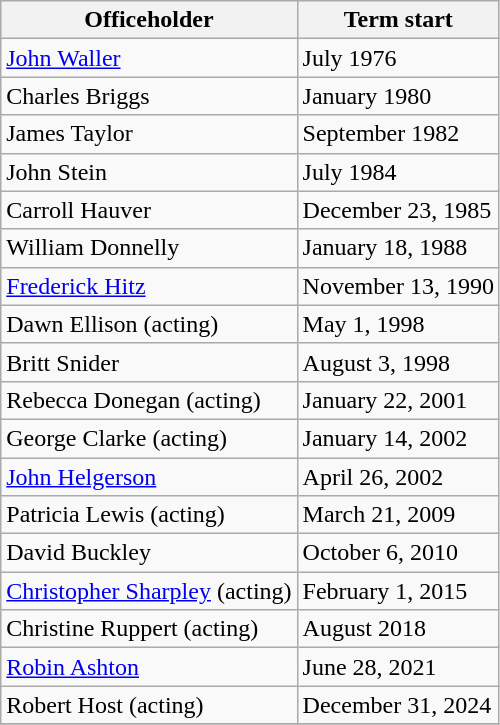<table class="wikitable sortable">
<tr style="vertical-align:bottom;">
<th>Officeholder</th>
<th>Term start</th>
</tr>
<tr>
<td><a href='#'>John Waller</a></td>
<td>July 1976</td>
</tr>
<tr>
<td>Charles Briggs</td>
<td>January 1980</td>
</tr>
<tr>
<td>James Taylor</td>
<td>September 1982</td>
</tr>
<tr>
<td>John Stein</td>
<td>July 1984</td>
</tr>
<tr>
<td>Carroll Hauver</td>
<td>December 23, 1985</td>
</tr>
<tr>
<td>William Donnelly</td>
<td>January 18, 1988<br></td>
</tr>
<tr>
<td><a href='#'>Frederick Hitz</a></td>
<td>November 13, 1990</td>
</tr>
<tr>
<td>Dawn Ellison (acting)</td>
<td>May 1, 1998</td>
</tr>
<tr>
<td>Britt Snider</td>
<td>August 3, 1998</td>
</tr>
<tr>
<td>Rebecca Donegan (acting)</td>
<td>January 22, 2001</td>
</tr>
<tr>
<td>George Clarke (acting)</td>
<td>January 14, 2002</td>
</tr>
<tr>
<td><a href='#'>John Helgerson</a></td>
<td>April 26, 2002</td>
</tr>
<tr>
<td>Patricia Lewis (acting)</td>
<td>March 21, 2009</td>
</tr>
<tr>
<td>David Buckley</td>
<td>October 6, 2010</td>
</tr>
<tr>
<td><a href='#'>Christopher Sharpley</a> (acting)</td>
<td>February 1, 2015</td>
</tr>
<tr>
<td>Christine Ruppert (acting)</td>
<td>August 2018</td>
</tr>
<tr>
<td><a href='#'>Robin Ashton</a></td>
<td>June 28, 2021</td>
</tr>
<tr>
<td>Robert Host (acting)</td>
<td>December 31, 2024</td>
</tr>
<tr>
</tr>
</table>
